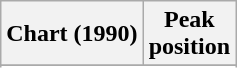<table class="wikitable sortable">
<tr>
<th align="left">Chart (1990)</th>
<th align="center">Peak<br>position</th>
</tr>
<tr>
</tr>
<tr>
</tr>
</table>
